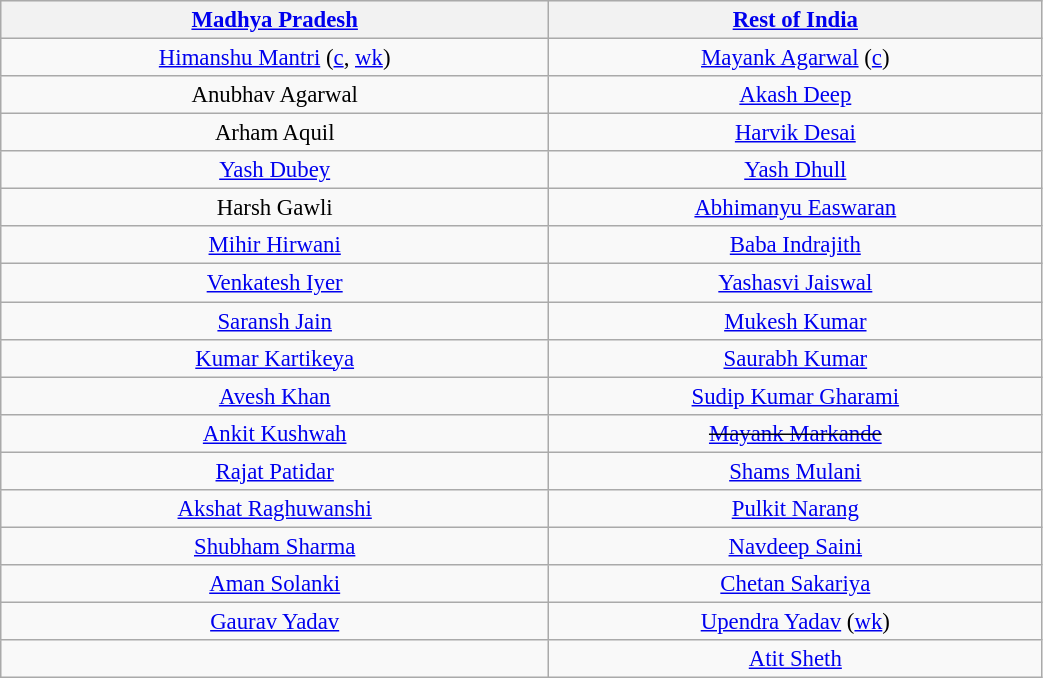<table class="wikitable mw-collapsible" style="text-align:center; font-size:95%; width:55%;">
<tr style="background:#efefef;">
<th><a href='#'>Madhya Pradesh</a></th>
<th><a href='#'>Rest of India</a></th>
</tr>
<tr>
<td><a href='#'>Himanshu Mantri</a> (<a href='#'>c</a>, <a href='#'>wk</a>)</td>
<td><a href='#'>Mayank Agarwal</a> (<a href='#'>c</a>)</td>
</tr>
<tr>
<td>Anubhav Agarwal</td>
<td><a href='#'>Akash Deep</a></td>
</tr>
<tr>
<td>Arham Aquil</td>
<td><a href='#'>Harvik Desai</a></td>
</tr>
<tr>
<td><a href='#'>Yash Dubey</a></td>
<td><a href='#'>Yash Dhull</a></td>
</tr>
<tr>
<td>Harsh Gawli</td>
<td><a href='#'>Abhimanyu Easwaran</a></td>
</tr>
<tr>
<td><a href='#'>Mihir Hirwani</a></td>
<td><a href='#'>Baba Indrajith</a></td>
</tr>
<tr>
<td><a href='#'>Venkatesh Iyer</a></td>
<td><a href='#'>Yashasvi Jaiswal</a></td>
</tr>
<tr>
<td><a href='#'>Saransh Jain</a></td>
<td><a href='#'>Mukesh Kumar</a></td>
</tr>
<tr>
<td><a href='#'>Kumar Kartikeya</a></td>
<td><a href='#'>Saurabh Kumar</a></td>
</tr>
<tr>
<td><a href='#'>Avesh Khan</a></td>
<td><a href='#'>Sudip Kumar Gharami</a></td>
</tr>
<tr>
<td><a href='#'>Ankit Kushwah</a></td>
<td><s><a href='#'>Mayank Markande</a></s></td>
</tr>
<tr>
<td><a href='#'>Rajat Patidar</a></td>
<td><a href='#'>Shams Mulani</a></td>
</tr>
<tr>
<td><a href='#'>Akshat Raghuwanshi</a></td>
<td><a href='#'>Pulkit Narang</a></td>
</tr>
<tr>
<td><a href='#'>Shubham Sharma</a></td>
<td><a href='#'>Navdeep Saini</a></td>
</tr>
<tr>
<td><a href='#'>Aman Solanki</a></td>
<td><a href='#'>Chetan Sakariya</a></td>
</tr>
<tr>
<td><a href='#'>Gaurav Yadav</a></td>
<td><a href='#'>Upendra Yadav</a> (<a href='#'>wk</a>)</td>
</tr>
<tr>
<td></td>
<td><a href='#'>Atit Sheth</a></td>
</tr>
</table>
